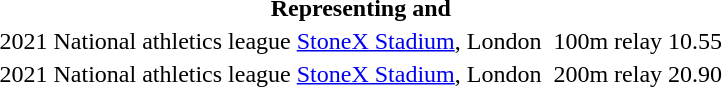<table>
<tr>
<th colspan="6">Representing  and </th>
</tr>
<tr>
<td rowspan=1>2021</td>
<td>National athletics league</td>
<td><a href='#'>StoneX Stadium</a>, London</td>
<td></td>
<td>100m relay</td>
<td 2021 IAAF World Indoor Championships – Men's 4 × 400 metres relay>10.55</td>
</tr>
<tr>
<td rowspan=2>2021</td>
<td>National athletics league</td>
<td><a href='#'>StoneX Stadium</a>, London</td>
<td></td>
<td>200m relay</td>
<td 2021 IAAF World Indoor Championships – Men's 4 × 400 metres relay>20.90</td>
</tr>
</table>
